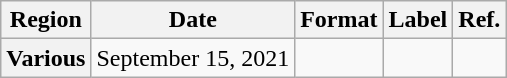<table class="wikitable plainrowheaders">
<tr>
<th>Region</th>
<th>Date</th>
<th>Format</th>
<th>Label</th>
<th>Ref.</th>
</tr>
<tr>
<th scope="row">Various</th>
<td>September 15, 2021</td>
<td></td>
<td></td>
<td></td>
</tr>
</table>
